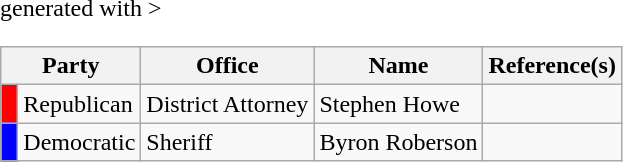<table class="wikitable" <hiddentext>generated with >
<tr>
<th colspan="2">Party</th>
<th>Office</th>
<th>Name</th>
<th>Reference(s)</th>
</tr>
<tr>
<td style="background:red;"> </td>
<td>Republican</td>
<td>District Attorney</td>
<td>Stephen Howe</td>
<td></td>
</tr>
<tr>
<td style="background:blue;"> </td>
<td>Democratic</td>
<td>Sheriff</td>
<td>Byron Roberson</td>
<td></td>
</tr>
</table>
